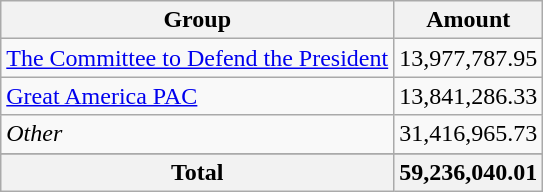<table class="wikitable">
<tr>
<th>Group</th>
<th>Amount</th>
</tr>
<tr>
<td><a href='#'>The Committee to Defend the President</a></td>
<td align=right>13,977,787.95</td>
</tr>
<tr>
<td><a href='#'>Great America PAC</a></td>
<td align=right>13,841,286.33</td>
</tr>
<tr>
<td><em>Other</em></td>
<td align=right>31,416,965.73</td>
</tr>
<tr>
</tr>
<tr>
<th>Total</th>
<th align=right>59,236,040.01</th>
</tr>
</table>
